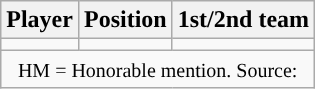<table class="wikitable" style="text-align: center">
<tr align=center>
<th>Player</th>
<th>Position</th>
<th>1st/2nd team</th>
</tr>
<tr>
<td></td>
<td></td>
<td></td>
</tr>
<tr>
<td colspan="3"><small>HM = Honorable mention. Source: </small></td>
</tr>
</table>
